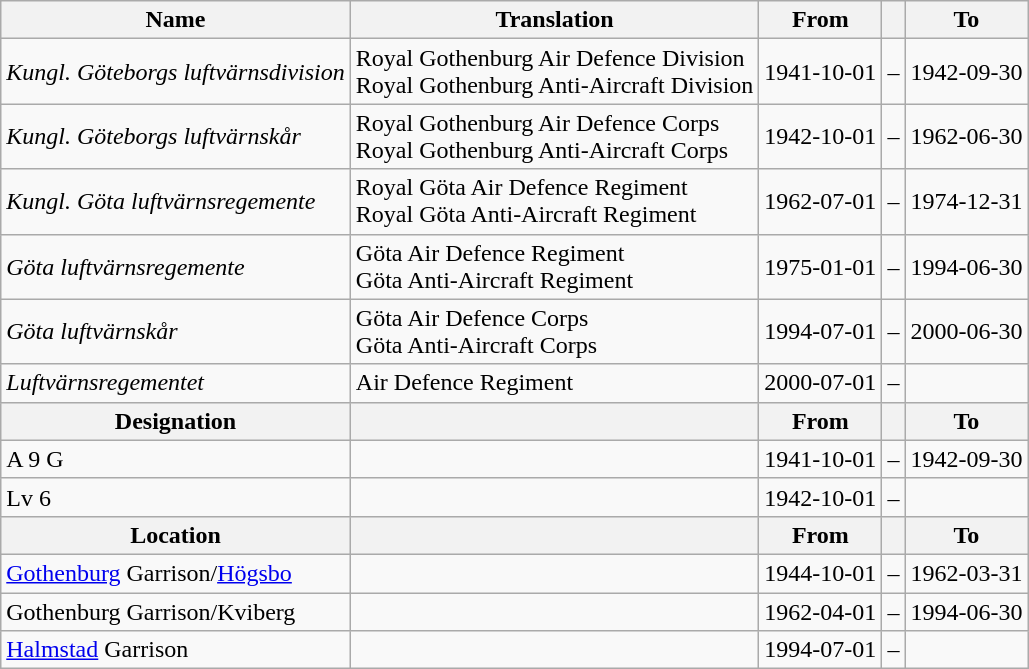<table class="wikitable">
<tr>
<th style="font-weight:bold;">Name</th>
<th style="font-weight:bold;">Translation</th>
<th style="text-align: center; font-weight:bold;">From</th>
<th></th>
<th style="text-align: center; font-weight:bold;">To</th>
</tr>
<tr>
<td style="font-style:italic;">Kungl. Göteborgs luftvärnsdivision</td>
<td>Royal Gothenburg Air Defence Division<br>Royal Gothenburg Anti-Aircraft Division</td>
<td>1941-10-01</td>
<td>–</td>
<td>1942-09-30</td>
</tr>
<tr>
<td style="font-style:italic;">Kungl. Göteborgs luftvärnskår</td>
<td>Royal Gothenburg Air Defence Corps<br>Royal Gothenburg Anti-Aircraft Corps</td>
<td>1942-10-01</td>
<td>–</td>
<td>1962-06-30</td>
</tr>
<tr>
<td style="font-style:italic;">Kungl. Göta luftvärnsregemente</td>
<td>Royal Göta Air Defence Regiment<br>Royal Göta Anti-Aircraft Regiment</td>
<td>1962-07-01</td>
<td>–</td>
<td>1974-12-31</td>
</tr>
<tr>
<td style="font-style:italic;">Göta luftvärnsregemente</td>
<td>Göta Air Defence Regiment<br>Göta Anti-Aircraft Regiment</td>
<td>1975-01-01</td>
<td>–</td>
<td>1994-06-30</td>
</tr>
<tr>
<td style="font-style:italic;">Göta luftvärnskår</td>
<td>Göta Air Defence Corps<br>Göta Anti-Aircraft Corps</td>
<td>1994-07-01</td>
<td>–</td>
<td>2000-06-30</td>
</tr>
<tr>
<td style="font-style:italic;">Luftvärnsregementet</td>
<td>Air Defence Regiment</td>
<td>2000-07-01</td>
<td>–</td>
<td></td>
</tr>
<tr>
<th style="font-weight:bold;">Designation</th>
<th style="font-weight:bold;"></th>
<th style="text-align: center; font-weight:bold;">From</th>
<th></th>
<th style="text-align: center; font-weight:bold;">To</th>
</tr>
<tr>
<td>A 9 G</td>
<td></td>
<td style="text-align: center;">1941-10-01</td>
<td style="text-align: center;">–</td>
<td style="text-align: center;">1942-09-30</td>
</tr>
<tr>
<td>Lv 6</td>
<td></td>
<td style="text-align: center;">1942-10-01</td>
<td style="text-align: center;">–</td>
<td style="text-align: center;"></td>
</tr>
<tr>
<th style="font-weight:bold;">Location</th>
<th style="font-weight:bold;"></th>
<th style="text-align: center; font-weight:bold;">From</th>
<th></th>
<th style="text-align: center; font-weight:bold;">To</th>
</tr>
<tr>
<td><a href='#'>Gothenburg</a> Garrison/<a href='#'>Högsbo</a></td>
<td></td>
<td style="text-align: center;">1944-10-01</td>
<td style="text-align: center;">–</td>
<td style="text-align: center;">1962-03-31</td>
</tr>
<tr>
<td>Gothenburg Garrison/Kviberg</td>
<td></td>
<td style="text-align: center;">1962-04-01</td>
<td style="text-align: center;">–</td>
<td style="text-align: center;">1994-06-30</td>
</tr>
<tr>
<td><a href='#'>Halmstad</a> Garrison</td>
<td></td>
<td style="text-align: center;">1994-07-01</td>
<td style="text-align: center;">–</td>
<td style="text-align: center;"></td>
</tr>
</table>
